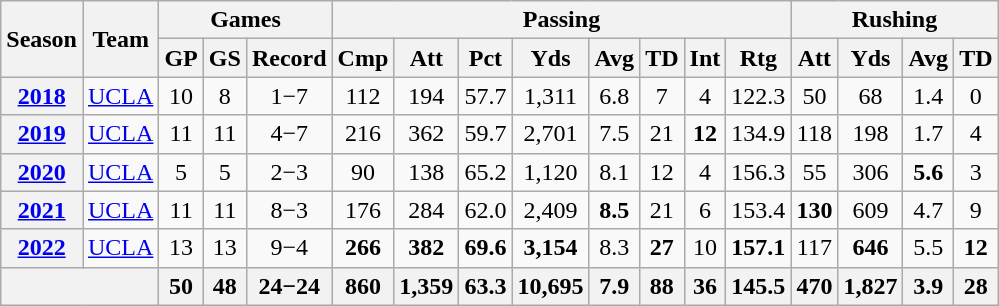<table class="wikitable" style="text-align:center;">
<tr>
<th rowspan="2">Season</th>
<th rowspan="2">Team</th>
<th colspan="3">Games</th>
<th colspan="8">Passing</th>
<th colspan="5">Rushing</th>
</tr>
<tr>
<th>GP</th>
<th>GS</th>
<th>Record</th>
<th>Cmp</th>
<th>Att</th>
<th>Pct</th>
<th>Yds</th>
<th>Avg</th>
<th>TD</th>
<th>Int</th>
<th>Rtg</th>
<th>Att</th>
<th>Yds</th>
<th>Avg</th>
<th>TD</th>
</tr>
<tr>
<th><a href='#'>2018</a></th>
<td><a href='#'>UCLA</a></td>
<td>10</td>
<td>8</td>
<td>1−7</td>
<td>112</td>
<td>194</td>
<td>57.7</td>
<td>1,311</td>
<td>6.8</td>
<td>7</td>
<td>4</td>
<td>122.3</td>
<td>50</td>
<td>68</td>
<td>1.4</td>
<td>0</td>
</tr>
<tr>
<th><a href='#'>2019</a></th>
<td><a href='#'>UCLA</a></td>
<td>11</td>
<td>11</td>
<td>4−7</td>
<td>216</td>
<td>362</td>
<td>59.7</td>
<td>2,701</td>
<td>7.5</td>
<td>21</td>
<td><strong>12</strong></td>
<td>134.9</td>
<td>118</td>
<td>198</td>
<td>1.7</td>
<td>4</td>
</tr>
<tr>
<th><a href='#'>2020</a></th>
<td><a href='#'>UCLA</a></td>
<td>5</td>
<td>5</td>
<td>2−3</td>
<td>90</td>
<td>138</td>
<td>65.2</td>
<td>1,120</td>
<td>8.1</td>
<td>12</td>
<td>4</td>
<td>156.3</td>
<td>55</td>
<td>306</td>
<td><strong>5.6</strong></td>
<td>3</td>
</tr>
<tr>
<th><a href='#'>2021</a></th>
<td><a href='#'>UCLA</a></td>
<td>11</td>
<td>11</td>
<td>8−3</td>
<td>176</td>
<td>284</td>
<td>62.0</td>
<td>2,409</td>
<td><strong>8.5</strong></td>
<td>21</td>
<td>6</td>
<td>153.4</td>
<td><strong>130</strong></td>
<td>609</td>
<td>4.7</td>
<td>9</td>
</tr>
<tr>
<th><a href='#'>2022</a></th>
<td><a href='#'>UCLA</a></td>
<td>13</td>
<td>13</td>
<td>9−4</td>
<td><strong>266</strong></td>
<td><strong>382</strong></td>
<td><strong>69.6</strong></td>
<td><strong>3,154</strong></td>
<td>8.3</td>
<td><strong>27</strong></td>
<td>10</td>
<td><strong>157.1</strong></td>
<td>117</td>
<td><strong>646</strong></td>
<td>5.5</td>
<td><strong>12</strong></td>
</tr>
<tr>
<th colspan=2></th>
<th>50</th>
<th>48</th>
<th>24−24</th>
<th>860</th>
<th>1,359</th>
<th>63.3</th>
<th>10,695</th>
<th>7.9</th>
<th>88</th>
<th>36</th>
<th>145.5</th>
<th>470</th>
<th>1,827</th>
<th>3.9</th>
<th>28</th>
</tr>
</table>
